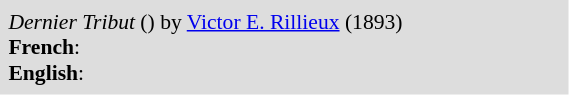<table class="toccolours" style="float: right; margin-left: 0.5em; margin-right: 0.5em; font-size: 90%; background:#ddd; color:black; width:30em; max-width: 30%;" cellspacing="5">
<tr>
<td style="text-align: left;"><em>Dernier Tribut</em> () by <a href='#'>Victor E. Rillieux</a> (1893)<br><strong>French</strong>:
<br><strong>English</strong>:
</td>
</tr>
</table>
